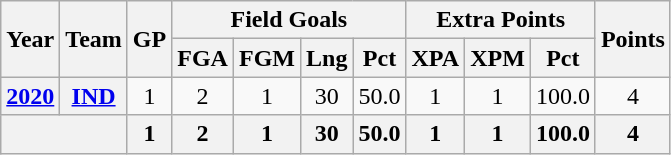<table class="wikitable" style="text-align:center;">
<tr>
<th rowspan="2">Year</th>
<th rowspan="2">Team</th>
<th rowspan="2">GP</th>
<th colspan="4">Field Goals</th>
<th colspan="3">Extra Points</th>
<th rowspan="2">Points</th>
</tr>
<tr>
<th>FGA</th>
<th>FGM</th>
<th>Lng</th>
<th>Pct</th>
<th>XPA</th>
<th>XPM</th>
<th>Pct</th>
</tr>
<tr>
<th><a href='#'>2020</a></th>
<th><a href='#'>IND</a></th>
<td>1</td>
<td>2</td>
<td>1</td>
<td>30</td>
<td>50.0</td>
<td>1</td>
<td>1</td>
<td>100.0</td>
<td>4</td>
</tr>
<tr>
<th colspan="2"></th>
<th>1</th>
<th>2</th>
<th>1</th>
<th>30</th>
<th>50.0</th>
<th>1</th>
<th>1</th>
<th>100.0</th>
<th>4</th>
</tr>
</table>
